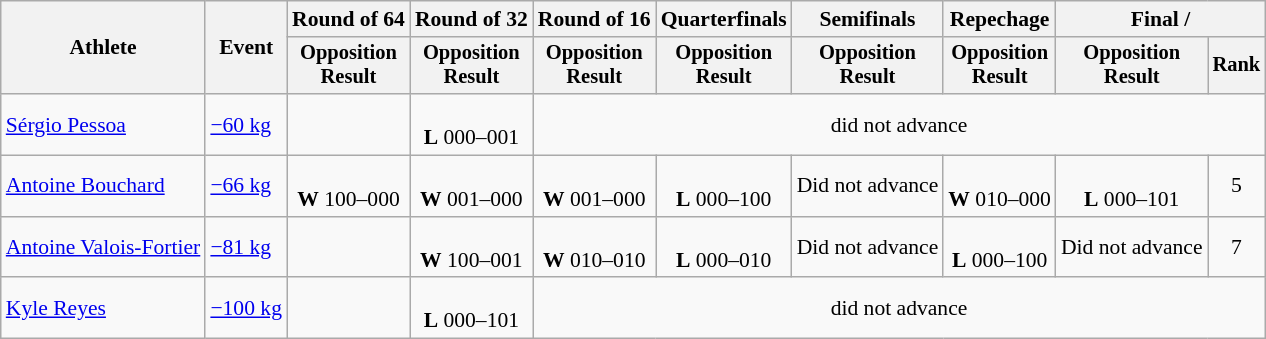<table class="wikitable" style="font-size:90%">
<tr>
<th rowspan=2>Athlete</th>
<th rowspan=2>Event</th>
<th>Round of 64</th>
<th>Round of 32</th>
<th>Round of 16</th>
<th>Quarterfinals</th>
<th>Semifinals</th>
<th>Repechage</th>
<th colspan=2>Final / </th>
</tr>
<tr style="font-size:95%">
<th>Opposition<br>Result</th>
<th>Opposition<br>Result</th>
<th>Opposition<br>Result</th>
<th>Opposition<br>Result</th>
<th>Opposition<br>Result</th>
<th>Opposition<br>Result</th>
<th>Opposition<br>Result</th>
<th>Rank</th>
</tr>
<tr align=center>
<td align=left><a href='#'>Sérgio Pessoa</a></td>
<td align=left><a href='#'>−60 kg</a></td>
<td></td>
<td><br><strong>L</strong> 000–001 </td>
<td colspan=6>did not advance</td>
</tr>
<tr align=center>
<td align=left><a href='#'>Antoine Bouchard</a></td>
<td align=left><a href='#'>−66 kg</a></td>
<td><br><strong>W</strong> 100–000 </td>
<td><br><strong>W</strong> 001–000 </td>
<td><br><strong>W</strong> 001–000 </td>
<td><br><strong>L</strong> 000–100</td>
<td colspan>Did not advance</td>
<td><br><strong>W</strong> 010–000</td>
<td><br><strong>L</strong> 000–101</td>
<td>5</td>
</tr>
<tr align=center>
<td align=left><a href='#'>Antoine Valois-Fortier</a></td>
<td align=left><a href='#'>−81 kg</a></td>
<td></td>
<td><br><strong>W</strong> 100–001 </td>
<td><br><strong>W</strong> 010–010 </td>
<td><br><strong>L</strong> 000–010 </td>
<td colspan>Did not advance</td>
<td><br><strong>L</strong> 000–100 </td>
<td>Did not advance</td>
<td>7</td>
</tr>
<tr align=center>
<td align=left><a href='#'>Kyle Reyes</a></td>
<td align=left><a href='#'>−100 kg</a></td>
<td></td>
<td><br><strong>L</strong> 000–101 </td>
<td colspan=6>did not advance</td>
</tr>
</table>
